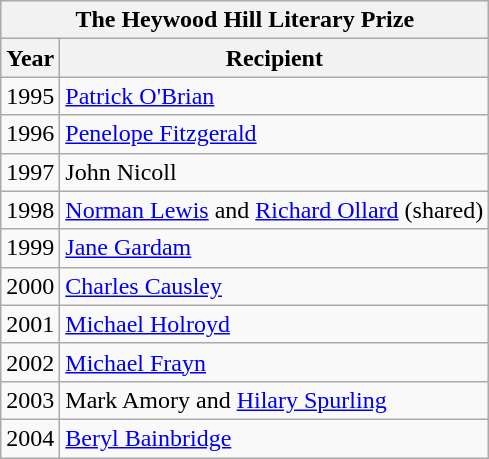<table class="wikitable">
<tr>
<th colspan=2><strong>The Heywood Hill Literary Prize</strong></th>
</tr>
<tr>
<th><strong>Year</strong></th>
<th><strong>Recipient</strong></th>
</tr>
<tr>
<td>1995</td>
<td><a href='#'>Patrick O'Brian</a></td>
</tr>
<tr>
<td>1996</td>
<td><a href='#'>Penelope Fitzgerald</a></td>
</tr>
<tr>
<td>1997</td>
<td>John Nicoll</td>
</tr>
<tr>
<td>1998</td>
<td><a href='#'>Norman Lewis</a> and <a href='#'>Richard Ollard</a> (shared)</td>
</tr>
<tr>
<td>1999</td>
<td><a href='#'>Jane Gardam</a></td>
</tr>
<tr>
<td>2000</td>
<td><a href='#'>Charles Causley</a></td>
</tr>
<tr>
<td>2001</td>
<td><a href='#'>Michael Holroyd</a></td>
</tr>
<tr>
<td>2002</td>
<td><a href='#'>Michael Frayn</a></td>
</tr>
<tr>
<td>2003</td>
<td>Mark Amory and <a href='#'>Hilary Spurling</a></td>
</tr>
<tr>
<td>2004</td>
<td><a href='#'>Beryl Bainbridge</a></td>
</tr>
</table>
